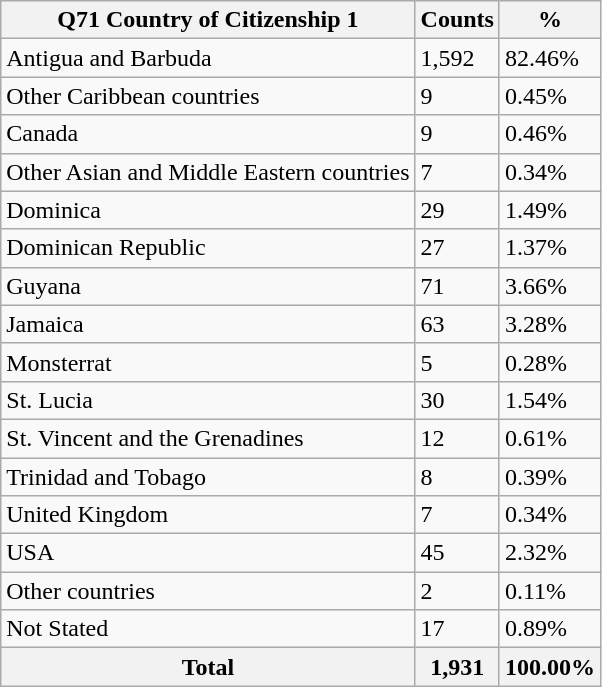<table class="wikitable sortable">
<tr>
<th>Q71 Country of Citizenship 1</th>
<th>Counts</th>
<th>%</th>
</tr>
<tr>
<td>Antigua and Barbuda</td>
<td>1,592</td>
<td>82.46%</td>
</tr>
<tr>
<td>Other Caribbean countries</td>
<td>9</td>
<td>0.45%</td>
</tr>
<tr>
<td>Canada</td>
<td>9</td>
<td>0.46%</td>
</tr>
<tr>
<td>Other Asian and Middle Eastern countries</td>
<td>7</td>
<td>0.34%</td>
</tr>
<tr>
<td>Dominica</td>
<td>29</td>
<td>1.49%</td>
</tr>
<tr>
<td>Dominican Republic</td>
<td>27</td>
<td>1.37%</td>
</tr>
<tr>
<td>Guyana</td>
<td>71</td>
<td>3.66%</td>
</tr>
<tr>
<td>Jamaica</td>
<td>63</td>
<td>3.28%</td>
</tr>
<tr>
<td>Monsterrat</td>
<td>5</td>
<td>0.28%</td>
</tr>
<tr>
<td>St. Lucia</td>
<td>30</td>
<td>1.54%</td>
</tr>
<tr>
<td>St. Vincent and the Grenadines</td>
<td>12</td>
<td>0.61%</td>
</tr>
<tr>
<td>Trinidad and Tobago</td>
<td>8</td>
<td>0.39%</td>
</tr>
<tr>
<td>United Kingdom</td>
<td>7</td>
<td>0.34%</td>
</tr>
<tr>
<td>USA</td>
<td>45</td>
<td>2.32%</td>
</tr>
<tr>
<td>Other countries</td>
<td>2</td>
<td>0.11%</td>
</tr>
<tr>
<td>Not Stated</td>
<td>17</td>
<td>0.89%</td>
</tr>
<tr>
<th>Total</th>
<th>1,931</th>
<th>100.00%</th>
</tr>
</table>
